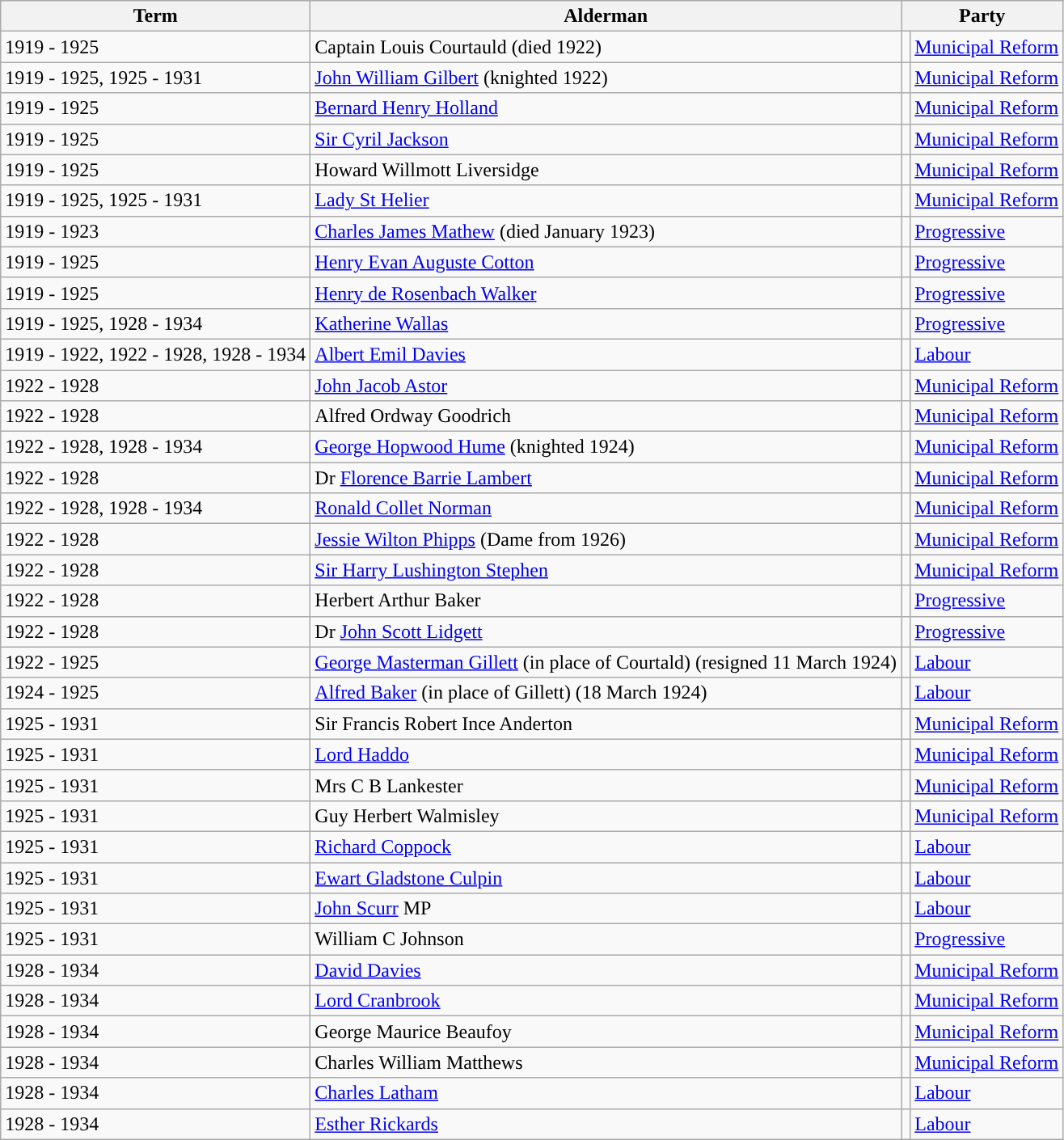<table class="wikitable" border="1">
<tr>
<th>Term</th>
<th>Alderman</th>
<th colspan=2!>Party</th>
</tr>
<tr>
<td>1919 - 1925</td>
<td>Captain Louis Courtauld (died 1922)</td>
<td style="background-color: "></td>
<td><a href='#'>Municipal Reform</a></td>
</tr>
<tr>
<td>1919 - 1925, 1925 - 1931</td>
<td><a href='#'>John William Gilbert</a> (knighted 1922)</td>
<td style="background-color: "></td>
<td><a href='#'>Municipal Reform</a></td>
</tr>
<tr>
<td>1919 - 1925</td>
<td><a href='#'>Bernard Henry Holland</a></td>
<td style="background-color: "></td>
<td><a href='#'>Municipal Reform</a></td>
</tr>
<tr>
<td>1919 - 1925</td>
<td><a href='#'>Sir Cyril Jackson</a></td>
<td style="background-color: "></td>
<td><a href='#'>Municipal Reform</a></td>
</tr>
<tr>
<td>1919 - 1925</td>
<td>Howard Willmott Liversidge</td>
<td style="background-color: "></td>
<td><a href='#'>Municipal Reform</a></td>
</tr>
<tr>
<td>1919 - 1925, 1925 - 1931</td>
<td><a href='#'>Lady St Helier</a></td>
<td style="background-color: "></td>
<td><a href='#'>Municipal Reform</a></td>
</tr>
<tr>
<td>1919 - 1923</td>
<td><a href='#'>Charles James Mathew</a> (died January 1923)</td>
<td style="background-color: "></td>
<td><a href='#'>Progressive</a></td>
</tr>
<tr>
<td>1919 - 1925</td>
<td><a href='#'>Henry Evan Auguste Cotton</a></td>
<td style="background-color: "></td>
<td><a href='#'>Progressive</a></td>
</tr>
<tr>
<td>1919 - 1925</td>
<td><a href='#'>Henry de Rosenbach Walker</a></td>
<td style="background-color: "></td>
<td><a href='#'>Progressive</a></td>
</tr>
<tr>
<td>1919 - 1925, 1928 - 1934</td>
<td><a href='#'>Katherine Wallas</a></td>
<td style="background-color: "></td>
<td><a href='#'>Progressive</a></td>
</tr>
<tr>
<td>1919 - 1922, 1922 - 1928, 1928 - 1934</td>
<td><a href='#'>Albert Emil Davies</a></td>
<td style="background-color: "></td>
<td><a href='#'>Labour</a></td>
</tr>
<tr>
<td>1922 - 1928</td>
<td><a href='#'>John Jacob Astor</a></td>
<td style="background-color: "></td>
<td><a href='#'>Municipal Reform</a></td>
</tr>
<tr>
<td>1922 - 1928</td>
<td>Alfred Ordway Goodrich</td>
<td style="background-color: "></td>
<td><a href='#'>Municipal Reform</a></td>
</tr>
<tr>
<td>1922 - 1928, 1928 - 1934</td>
<td><a href='#'>George Hopwood Hume</a> (knighted 1924)</td>
<td style="background-color: "></td>
<td><a href='#'>Municipal Reform</a></td>
</tr>
<tr>
<td>1922 - 1928</td>
<td>Dr <a href='#'>Florence Barrie Lambert</a></td>
<td style="background-color: "></td>
<td><a href='#'>Municipal Reform</a></td>
</tr>
<tr>
<td>1922 - 1928, 1928 - 1934</td>
<td><a href='#'>Ronald Collet Norman</a></td>
<td style="background-color: "></td>
<td><a href='#'>Municipal Reform</a></td>
</tr>
<tr>
<td>1922 - 1928</td>
<td><a href='#'>Jessie Wilton Phipps</a> (Dame from 1926)</td>
<td style="background-color: "></td>
<td><a href='#'>Municipal Reform</a></td>
</tr>
<tr>
<td>1922 - 1928</td>
<td><a href='#'>Sir Harry Lushington Stephen</a></td>
<td style="background-color: "></td>
<td><a href='#'>Municipal Reform</a></td>
</tr>
<tr>
<td>1922 - 1928</td>
<td>Herbert Arthur Baker</td>
<td style="background-color: "></td>
<td><a href='#'>Progressive</a></td>
</tr>
<tr>
<td>1922 - 1928</td>
<td>Dr <a href='#'>John Scott Lidgett</a></td>
<td style="background-color: "></td>
<td><a href='#'>Progressive</a></td>
</tr>
<tr>
<td>1922 - 1925</td>
<td><a href='#'>George Masterman Gillett</a> (in place of Courtald) (resigned 11 March 1924)</td>
<td style="background-color: "></td>
<td><a href='#'>Labour</a></td>
</tr>
<tr>
<td>1924 - 1925</td>
<td><a href='#'>Alfred Baker</a> (in place of Gillett) (18 March 1924)</td>
<td style="background-color: "></td>
<td><a href='#'>Labour</a></td>
</tr>
<tr>
<td>1925 - 1931</td>
<td>Sir Francis Robert Ince Anderton</td>
<td style="background-color: "></td>
<td><a href='#'>Municipal Reform</a></td>
</tr>
<tr>
<td>1925 - 1931</td>
<td><a href='#'>Lord Haddo</a></td>
<td style="background-color: "></td>
<td><a href='#'>Municipal Reform</a></td>
</tr>
<tr>
<td>1925 - 1931</td>
<td>Mrs C B Lankester</td>
<td style="background-color: "></td>
<td><a href='#'>Municipal Reform</a></td>
</tr>
<tr>
<td>1925 - 1931</td>
<td>Guy Herbert Walmisley</td>
<td style="background-color: "></td>
<td><a href='#'>Municipal Reform</a></td>
</tr>
<tr>
<td>1925 - 1931</td>
<td><a href='#'>Richard Coppock</a></td>
<td style="background-color: "></td>
<td><a href='#'>Labour</a></td>
</tr>
<tr>
<td>1925 - 1931</td>
<td><a href='#'>Ewart Gladstone Culpin</a></td>
<td style="background-color: "></td>
<td><a href='#'>Labour</a></td>
</tr>
<tr>
<td>1925 - 1931</td>
<td><a href='#'>John Scurr</a> MP</td>
<td style="background-color: "></td>
<td><a href='#'>Labour</a></td>
</tr>
<tr>
<td>1925 - 1931</td>
<td>William C Johnson</td>
<td style="background-color: "></td>
<td><a href='#'>Progressive</a></td>
</tr>
<tr>
<td>1928 - 1934</td>
<td><a href='#'>David Davies</a></td>
<td style="background-color: "></td>
<td><a href='#'>Municipal Reform</a></td>
</tr>
<tr>
<td>1928 - 1934</td>
<td><a href='#'>Lord Cranbrook</a></td>
<td style="background-color: "></td>
<td><a href='#'>Municipal Reform</a></td>
</tr>
<tr>
<td>1928 - 1934</td>
<td>George Maurice Beaufoy</td>
<td style="background-color: "></td>
<td><a href='#'>Municipal Reform</a></td>
</tr>
<tr>
<td>1928 - 1934</td>
<td>Charles William Matthews</td>
<td style="background-color: "></td>
<td><a href='#'>Municipal Reform</a></td>
</tr>
<tr>
<td>1928 - 1934</td>
<td><a href='#'>Charles Latham</a></td>
<td style="background-color: "></td>
<td><a href='#'>Labour</a></td>
</tr>
<tr>
<td>1928 - 1934</td>
<td><a href='#'>Esther Rickards</a></td>
<td style="background-color: "></td>
<td><a href='#'>Labour</a></td>
</tr>
</table>
